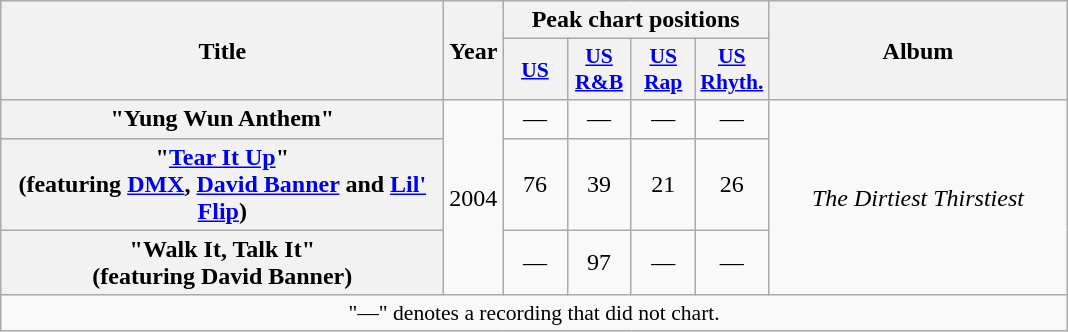<table class="wikitable plainrowheaders" style="text-align:center;">
<tr>
<th scope="col" rowspan="2" style="width:18em;">Title</th>
<th scope="col" rowspan="2" style="width:1em;">Year</th>
<th scope="col" colspan="4">Peak chart positions</th>
<th scope="col" rowspan="2" style="width:12em;">Album</th>
</tr>
<tr>
<th scope="col" style="width:2.5em;font-size:90%;"><a href='#'>US</a><br></th>
<th scope="col" style="width:2.5em;font-size:90%;"><a href='#'>US<br>R&B</a><br></th>
<th scope="col" style="width:2.5em;font-size:90%;"><a href='#'>US<br>Rap</a><br></th>
<th scope="col" style="width:2.5em;font-size:90%;"><a href='#'>US<br>Rhyth.</a><br></th>
</tr>
<tr>
<th scope="row">"Yung Wun Anthem"</th>
<td rowspan="3">2004</td>
<td>—</td>
<td>—</td>
<td>—</td>
<td>—</td>
<td rowspan="3"><em>The Dirtiest Thirstiest</em></td>
</tr>
<tr>
<th scope="row">"<a href='#'>Tear It Up</a>"<br><span>(featuring <a href='#'>DMX</a>, <a href='#'>David Banner</a> and <a href='#'>Lil' Flip</a>)</span></th>
<td>76</td>
<td>39</td>
<td>21</td>
<td>26</td>
</tr>
<tr>
<th scope="row">"Walk It, Talk It"<br><span>(featuring David Banner)</span></th>
<td>—</td>
<td>97</td>
<td>—</td>
<td>—</td>
</tr>
<tr>
<td colspan="14" style="font-size:90%">"—" denotes a recording that did not chart.</td>
</tr>
</table>
